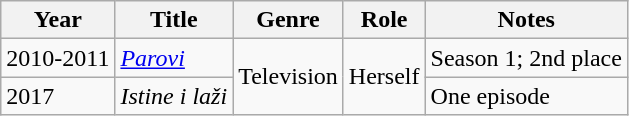<table class="wikitable">
<tr>
<th>Year</th>
<th>Title</th>
<th>Genre</th>
<th>Role</th>
<th>Notes</th>
</tr>
<tr>
<td>2010-2011</td>
<td><em><a href='#'>Parovi</a></em></td>
<td rowspan="2">Television</td>
<td rowspan="2">Herself</td>
<td>Season 1; 2nd place</td>
</tr>
<tr>
<td>2017</td>
<td><em>Istine i laži</em></td>
<td>One episode</td>
</tr>
</table>
